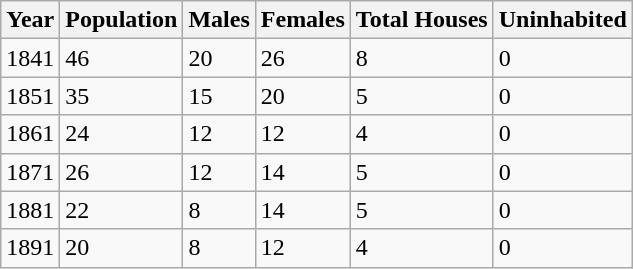<table class="wikitable">
<tr>
<th>Year</th>
<th>Population</th>
<th>Males</th>
<th>Females</th>
<th>Total Houses</th>
<th>Uninhabited</th>
</tr>
<tr>
<td>1841</td>
<td>46</td>
<td>20</td>
<td>26</td>
<td>8</td>
<td>0</td>
</tr>
<tr>
<td>1851</td>
<td>35</td>
<td>15</td>
<td>20</td>
<td>5</td>
<td>0</td>
</tr>
<tr>
<td>1861</td>
<td>24</td>
<td>12</td>
<td>12</td>
<td>4</td>
<td>0</td>
</tr>
<tr>
<td>1871</td>
<td>26</td>
<td>12</td>
<td>14</td>
<td>5</td>
<td>0</td>
</tr>
<tr>
<td>1881</td>
<td>22</td>
<td>8</td>
<td>14</td>
<td>5</td>
<td>0</td>
</tr>
<tr>
<td>1891</td>
<td>20</td>
<td>8</td>
<td>12</td>
<td>4</td>
<td>0</td>
</tr>
</table>
